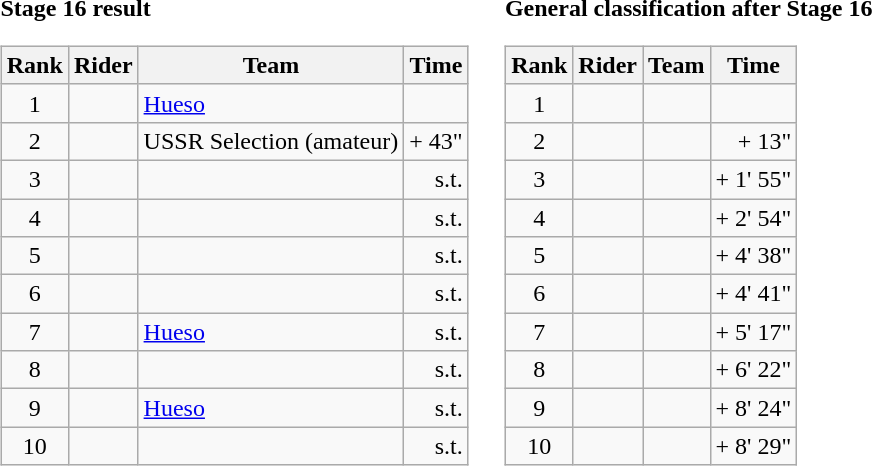<table>
<tr>
<td><strong>Stage 16 result</strong><br><table class="wikitable">
<tr>
<th scope="col">Rank</th>
<th scope="col">Rider</th>
<th scope="col">Team</th>
<th scope="col">Time</th>
</tr>
<tr>
<td style="text-align:center;">1</td>
<td></td>
<td><a href='#'>Hueso</a></td>
<td style="text-align:right;"></td>
</tr>
<tr>
<td style="text-align:center;">2</td>
<td></td>
<td>USSR Selection (amateur)</td>
<td style="text-align:right;">+ 43"</td>
</tr>
<tr>
<td style="text-align:center;">3</td>
<td></td>
<td></td>
<td style="text-align:right;">s.t.</td>
</tr>
<tr>
<td style="text-align:center;">4</td>
<td></td>
<td></td>
<td style="text-align:right;">s.t.</td>
</tr>
<tr>
<td style="text-align:center;">5</td>
<td></td>
<td></td>
<td style="text-align:right;">s.t.</td>
</tr>
<tr>
<td style="text-align:center;">6</td>
<td></td>
<td></td>
<td style="text-align:right;">s.t.</td>
</tr>
<tr>
<td style="text-align:center;">7</td>
<td></td>
<td><a href='#'>Hueso</a></td>
<td style="text-align:right;">s.t.</td>
</tr>
<tr>
<td style="text-align:center;">8</td>
<td></td>
<td></td>
<td style="text-align:right;">s.t.</td>
</tr>
<tr>
<td style="text-align:center;">9</td>
<td></td>
<td><a href='#'>Hueso</a></td>
<td style="text-align:right;">s.t.</td>
</tr>
<tr>
<td style="text-align:center;">10</td>
<td></td>
<td></td>
<td style="text-align:right;">s.t.</td>
</tr>
</table>
</td>
<td></td>
<td><strong>General classification after Stage 16</strong><br><table class="wikitable">
<tr>
<th scope="col">Rank</th>
<th scope="col">Rider</th>
<th scope="col">Team</th>
<th scope="col">Time</th>
</tr>
<tr>
<td style="text-align:center;">1</td>
<td></td>
<td></td>
<td style="text-align:right;"></td>
</tr>
<tr>
<td style="text-align:center;">2</td>
<td></td>
<td></td>
<td style="text-align:right;">+ 13"</td>
</tr>
<tr>
<td style="text-align:center;">3</td>
<td></td>
<td></td>
<td style="text-align:right;">+ 1' 55"</td>
</tr>
<tr>
<td style="text-align:center;">4</td>
<td></td>
<td></td>
<td style="text-align:right;">+ 2' 54"</td>
</tr>
<tr>
<td style="text-align:center;">5</td>
<td></td>
<td></td>
<td style="text-align:right;">+ 4' 38"</td>
</tr>
<tr>
<td style="text-align:center;">6</td>
<td></td>
<td></td>
<td style="text-align:right;">+ 4' 41"</td>
</tr>
<tr>
<td style="text-align:center;">7</td>
<td></td>
<td></td>
<td style="text-align:right;">+ 5' 17"</td>
</tr>
<tr>
<td style="text-align:center;">8</td>
<td></td>
<td></td>
<td style="text-align:right;">+ 6' 22"</td>
</tr>
<tr>
<td style="text-align:center;">9</td>
<td></td>
<td></td>
<td style="text-align:right;">+ 8' 24"</td>
</tr>
<tr>
<td style="text-align:center;">10</td>
<td></td>
<td></td>
<td style="text-align:right;">+ 8' 29"</td>
</tr>
</table>
</td>
</tr>
</table>
